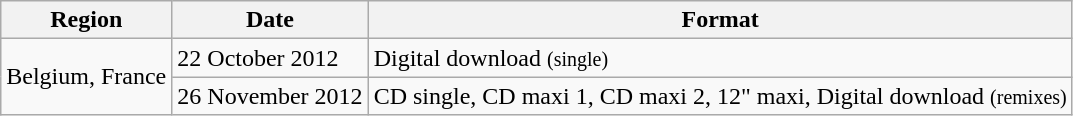<table class="wikitable">
<tr>
<th>Region</th>
<th>Date</th>
<th>Format</th>
</tr>
<tr>
<td rowspan="2">Belgium, France</td>
<td>22 October 2012</td>
<td>Digital download <small>(single)</small></td>
</tr>
<tr>
<td>26 November 2012</td>
<td>CD single, CD maxi 1, CD maxi 2, 12" maxi, Digital download <small>(remixes)</small></td>
</tr>
</table>
